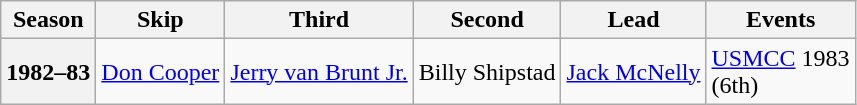<table class="wikitable">
<tr>
<th scope="col">Season</th>
<th scope="col">Skip</th>
<th scope="col">Third</th>
<th scope="col">Second</th>
<th scope="col">Lead</th>
<th scope="col">Events</th>
</tr>
<tr>
<th scope="row">1982–83</th>
<td><a href='#'>Don Cooper</a></td>
<td><a href='#'>Jerry van Brunt Jr.</a></td>
<td>Billy Shipstad</td>
<td><a href='#'>Jack McNelly</a></td>
<td><a href='#'>USMCC</a> 1983 <br> (6th)</td>
</tr>
</table>
